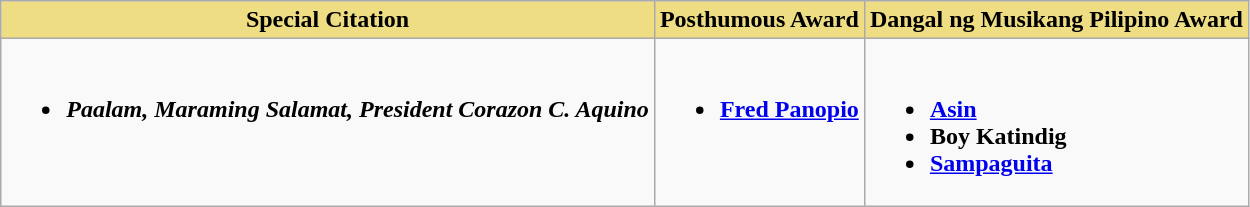<table class="wikitable">
<tr>
<th style="background:#EEDD82;" ! width:50%">Special Citation</th>
<th style="background:#EEDD82;" ! width:50%">Posthumous Award</th>
<th style="background:#EEDD82;" ! width:50%">Dangal ng Musikang Pilipino Award</th>
</tr>
<tr>
<td valign="top"><br><ul><li><strong><em>Paalam, Maraming Salamat, President Corazon C. Aquino</em></strong></li></ul></td>
<td valign="top"><br><ul><li><strong><a href='#'>Fred Panopio</a></strong></li></ul></td>
<td valign="top"><br><ul><li><strong><a href='#'>Asin</a></strong></li><li><strong>Boy Katindig</strong></li><li><strong><a href='#'>Sampaguita</a></strong></li></ul></td>
</tr>
</table>
